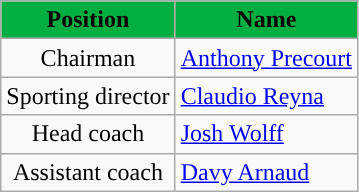<table class="wikitable" style="text-align:center;">
<tr>
<th style="background:#00AE42; color:black;">Position</th>
<th style="background:#00AE42; color:black;">Name</th>
</tr>
<tr>
<td>Chairman</td>
<td align=left> <a href='#'>Anthony Precourt</a></td>
</tr>
<tr>
<td>Sporting director</td>
<td align=left> <a href='#'>Claudio Reyna</a></td>
</tr>
<tr>
<td>Head coach</td>
<td align=left> <a href='#'>Josh Wolff</a></td>
</tr>
<tr>
<td>Assistant coach</td>
<td align=left> <a href='#'>Davy Arnaud</a></td>
</tr>
</table>
